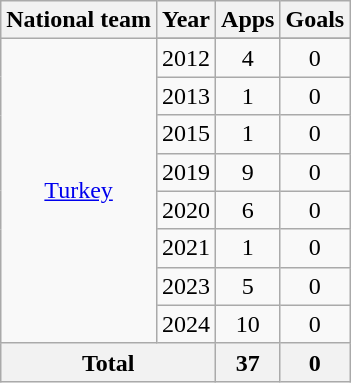<table class="wikitable" style="text-align:center">
<tr>
<th>National team</th>
<th>Year</th>
<th>Apps</th>
<th>Goals</th>
</tr>
<tr>
<td rowspan="9"><a href='#'>Turkey</a></td>
</tr>
<tr>
<td>2012</td>
<td>4</td>
<td>0</td>
</tr>
<tr>
<td>2013</td>
<td>1</td>
<td>0</td>
</tr>
<tr>
<td>2015</td>
<td>1</td>
<td>0</td>
</tr>
<tr>
<td>2019</td>
<td>9</td>
<td>0</td>
</tr>
<tr>
<td>2020</td>
<td>6</td>
<td>0</td>
</tr>
<tr>
<td>2021</td>
<td>1</td>
<td>0</td>
</tr>
<tr>
<td>2023</td>
<td>5</td>
<td>0</td>
</tr>
<tr>
<td>2024</td>
<td>10</td>
<td>0</td>
</tr>
<tr>
<th colspan="2">Total</th>
<th>37</th>
<th>0</th>
</tr>
</table>
